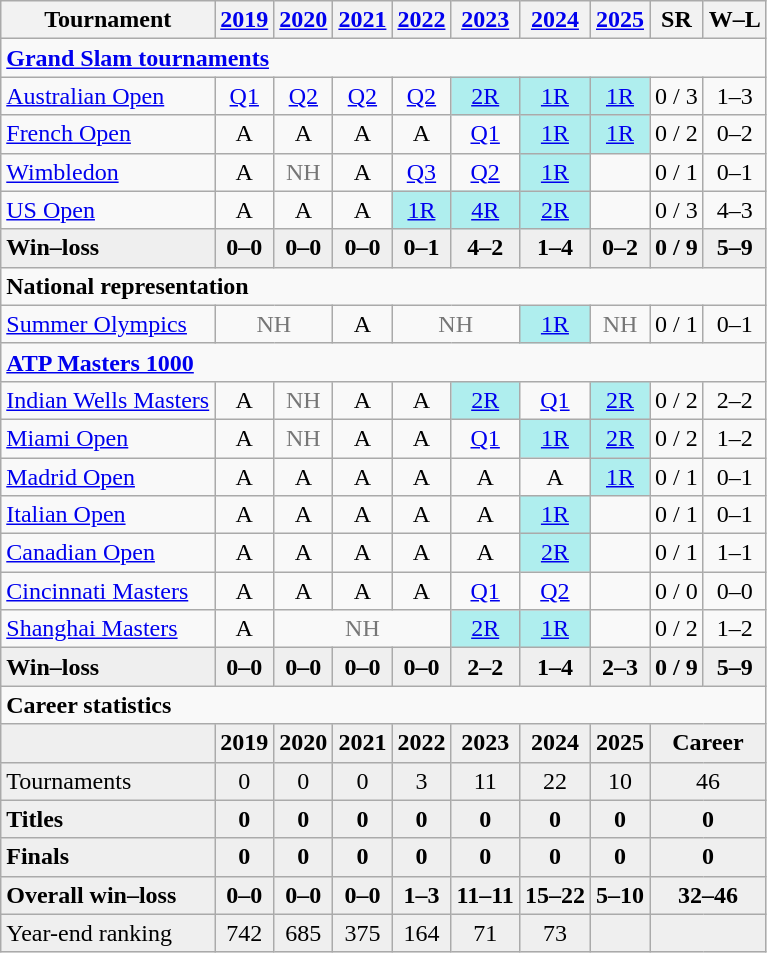<table class=wikitable style=text-align:center;>
<tr>
<th>Tournament</th>
<th><a href='#'>2019</a></th>
<th><a href='#'>2020</a></th>
<th><a href='#'>2021</a></th>
<th><a href='#'>2022</a></th>
<th><a href='#'>2023</a></th>
<th><a href='#'>2024</a></th>
<th><a href='#'>2025</a></th>
<th>SR</th>
<th>W–L</th>
</tr>
<tr>
<td colspan="10" style="text-align:left"><strong><a href='#'>Grand Slam tournaments</a></strong></td>
</tr>
<tr>
<td style="text-align:left"><a href='#'>Australian Open</a></td>
<td><a href='#'>Q1</a></td>
<td><a href='#'>Q2</a></td>
<td><a href='#'>Q2</a></td>
<td><a href='#'>Q2</a></td>
<td bgcolor=afeeee><a href='#'>2R</a></td>
<td bgcolor=afeeee><a href='#'>1R</a></td>
<td bgcolor=afeeee><a href='#'>1R</a></td>
<td>0 / 3</td>
<td>1–3</td>
</tr>
<tr>
<td style="text-align:left"><a href='#'>French Open</a></td>
<td>A</td>
<td>A</td>
<td>A</td>
<td>A</td>
<td><a href='#'>Q1</a></td>
<td bgcolor=afeeee><a href='#'>1R</a></td>
<td bgcolor=afeeee><a href='#'>1R</a></td>
<td>0 / 2</td>
<td>0–2</td>
</tr>
<tr>
<td style="text-align:left"><a href='#'>Wimbledon</a></td>
<td>A</td>
<td style=color:#767676>NH</td>
<td>A</td>
<td><a href='#'>Q3</a></td>
<td><a href='#'>Q2</a></td>
<td bgcolor=afeeee><a href='#'>1R</a></td>
<td></td>
<td>0 / 1</td>
<td>0–1</td>
</tr>
<tr>
<td style="text-align:left"><a href='#'>US Open</a></td>
<td>A</td>
<td>A</td>
<td>A</td>
<td bgcolor=afeeee><a href='#'>1R</a></td>
<td bgcolor=afeeee><a href='#'>4R</a></td>
<td bgcolor=afeeee><a href='#'>2R</a></td>
<td></td>
<td>0 / 3</td>
<td>4–3</td>
</tr>
<tr style=font-weight:bold;background:#efefef>
<td style=text-align:left>Win–loss</td>
<td>0–0</td>
<td>0–0</td>
<td>0–0</td>
<td>0–1</td>
<td>4–2</td>
<td>1–4</td>
<td>0–2</td>
<td>0 / 9</td>
<td>5–9</td>
</tr>
<tr>
<td colspan="10" style="text-align:left"><strong>National representation</strong></td>
</tr>
<tr>
<td style="text-align:left"><a href='#'>Summer Olympics</a></td>
<td colspan=2 style=color:#767676>NH</td>
<td>A</td>
<td colspan=2 style=color:#767676>NH</td>
<td bgcolor=afeeee><a href='#'>1R</a></td>
<td style=color:#767676>NH</td>
<td>0 / 1</td>
<td>0–1</td>
</tr>
<tr>
<td colspan="10" style="text-align:left"><strong><a href='#'>ATP Masters 1000</a></strong></td>
</tr>
<tr>
<td style="text-align:left"><a href='#'>Indian Wells Masters</a></td>
<td>A</td>
<td style=color:#767676>NH</td>
<td>A</td>
<td>A</td>
<td bgcolor=afeeee><a href='#'>2R</a></td>
<td><a href='#'>Q1</a></td>
<td bgcolor=afeeee><a href='#'>2R</a></td>
<td>0 / 2</td>
<td>2–2</td>
</tr>
<tr>
<td style="text-align:left"><a href='#'>Miami Open</a></td>
<td>A</td>
<td style=color:#767676>NH</td>
<td>A</td>
<td>A</td>
<td><a href='#'>Q1</a></td>
<td bgcolor=afeeee><a href='#'>1R</a></td>
<td bgcolor=afeeee><a href='#'>2R</a></td>
<td>0 / 2</td>
<td>1–2</td>
</tr>
<tr>
<td style="text-align:left"><a href='#'>Madrid Open</a></td>
<td>A</td>
<td>A</td>
<td>A</td>
<td>A</td>
<td>A</td>
<td>A</td>
<td bgcolor=afeeee><a href='#'>1R</a></td>
<td>0 / 1</td>
<td>0–1</td>
</tr>
<tr>
<td style="text-align:left"><a href='#'>Italian Open</a></td>
<td>A</td>
<td>A</td>
<td>A</td>
<td>A</td>
<td>A</td>
<td bgcolor=afeeee><a href='#'>1R</a></td>
<td></td>
<td>0 / 1</td>
<td>0–1</td>
</tr>
<tr>
<td style="text-align:left"><a href='#'>Canadian Open</a></td>
<td>A</td>
<td>A</td>
<td>A</td>
<td>A</td>
<td>A</td>
<td bgcolor=afeeee><a href='#'>2R</a></td>
<td></td>
<td>0 / 1</td>
<td>1–1</td>
</tr>
<tr>
<td style="text-align:left"><a href='#'>Cincinnati Masters</a></td>
<td>A</td>
<td>A</td>
<td>A</td>
<td>A</td>
<td><a href='#'>Q1</a></td>
<td><a href='#'>Q2</a></td>
<td></td>
<td>0 / 0</td>
<td>0–0</td>
</tr>
<tr>
<td style="text-align:left"><a href='#'>Shanghai Masters</a></td>
<td>A</td>
<td colspan=3 style=color:#767676>NH</td>
<td style="background:#afeeee"><a href='#'>2R</a></td>
<td style="background:#afeeee"><a href='#'>1R</a></td>
<td></td>
<td>0 / 2</td>
<td>1–2</td>
</tr>
<tr style=font-weight:bold;background:#efefef>
<td style=text-align:left>Win–loss</td>
<td>0–0</td>
<td>0–0</td>
<td>0–0</td>
<td>0–0</td>
<td>2–2</td>
<td>1–4</td>
<td>2–3</td>
<td>0 / 9</td>
<td>5–9</td>
</tr>
<tr>
<td colspan="10" style="text-align:left"><strong>Career statistics</strong></td>
</tr>
<tr style="font-weight:bold;background:#efefef">
<td></td>
<td>2019</td>
<td>2020</td>
<td>2021</td>
<td>2022</td>
<td>2023</td>
<td>2024</td>
<td>2025</td>
<td colspan="2">Career</td>
</tr>
<tr style="background:#efefef">
<td style="text-align:left">Tournaments</td>
<td>0</td>
<td>0</td>
<td>0</td>
<td>3</td>
<td>11</td>
<td>22</td>
<td>10</td>
<td colspan="2">46</td>
</tr>
<tr style="font-weight:bold;background:#efefef">
<td style="text-align:left">Titles</td>
<td>0</td>
<td>0</td>
<td>0</td>
<td>0</td>
<td>0</td>
<td>0</td>
<td>0</td>
<td colspan="2">0</td>
</tr>
<tr style="font-weight:bold;background:#efefef">
<td style="text-align:left">Finals</td>
<td>0</td>
<td>0</td>
<td>0</td>
<td>0</td>
<td>0</td>
<td>0</td>
<td>0</td>
<td colspan="2">0</td>
</tr>
<tr style="font-weight:bold;background:#efefef">
<td style="text-align:left">Overall win–loss</td>
<td>0–0</td>
<td>0–0</td>
<td>0–0</td>
<td>1–3</td>
<td>11–11</td>
<td>15–22</td>
<td>5–10</td>
<td colspan="2">32–46</td>
</tr>
<tr style="background:#efefef">
<td style="text-align:left">Year-end ranking</td>
<td>742</td>
<td>685</td>
<td>375</td>
<td>164</td>
<td>71</td>
<td>73</td>
<td></td>
<td colspan="2"><strong></strong></td>
</tr>
</table>
